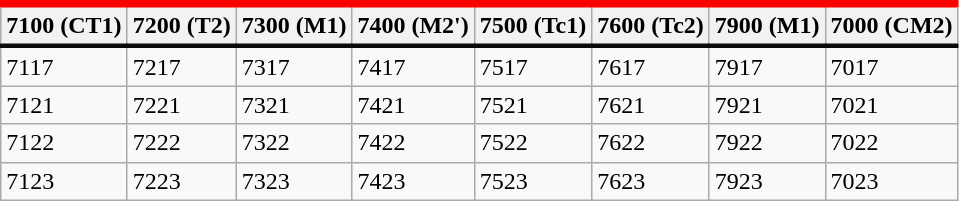<table class="wikitable">
<tr style="border-top:solid 5px #ff0000;">
<th>7100 (CT1)</th>
<th>7200 (T2)</th>
<th>7300 (M1)</th>
<th>7400 (M2')</th>
<th>7500 (Tc1)</th>
<th>7600 (Tc2)</th>
<th>7900 (M1)</th>
<th>7000 (CM2)</th>
</tr>
<tr style="border-top:solid 3px #0b0b0b;">
<td>7117</td>
<td>7217</td>
<td>7317</td>
<td>7417</td>
<td>7517</td>
<td>7617</td>
<td>7917</td>
<td>7017</td>
</tr>
<tr>
<td>7121</td>
<td>7221</td>
<td>7321</td>
<td>7421</td>
<td>7521</td>
<td>7621</td>
<td>7921</td>
<td>7021</td>
</tr>
<tr>
<td>7122</td>
<td>7222</td>
<td>7322</td>
<td>7422</td>
<td>7522</td>
<td>7622</td>
<td>7922</td>
<td>7022</td>
</tr>
<tr>
<td>7123</td>
<td>7223</td>
<td>7323</td>
<td>7423</td>
<td>7523</td>
<td>7623</td>
<td>7923</td>
<td>7023</td>
</tr>
</table>
